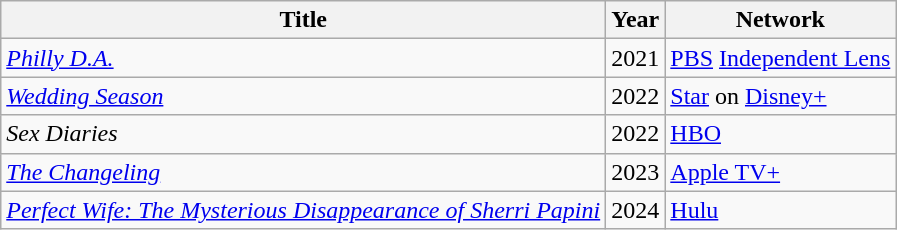<table class="wikitable sortable">
<tr>
<th>Title</th>
<th>Year</th>
<th>Network</th>
</tr>
<tr>
<td><em><a href='#'>Philly D.A.</a></em></td>
<td>2021</td>
<td><a href='#'>PBS</a> <a href='#'>Independent Lens</a></td>
</tr>
<tr>
<td><em><a href='#'>Wedding Season</a></em></td>
<td>2022</td>
<td><a href='#'>Star</a> on <a href='#'>Disney+</a></td>
</tr>
<tr>
<td><em>Sex Diaries</em></td>
<td>2022</td>
<td><a href='#'>HBO</a></td>
</tr>
<tr>
<td><em><a href='#'>The Changeling</a></em></td>
<td>2023</td>
<td><a href='#'>Apple TV+</a></td>
</tr>
<tr>
<td><em><a href='#'>Perfect Wife: The Mysterious Disappearance of Sherri Papini</a></em></td>
<td>2024</td>
<td><a href='#'>Hulu</a></td>
</tr>
</table>
